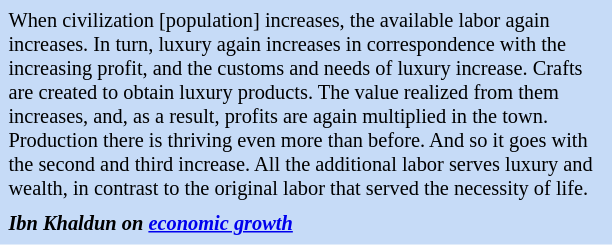<table class="toccolours" style="float: left; margin-left: 1em; margin-right: 2em; font-size: 85%; background:#c6dbf7; color:black; width:30em; max-width: 40%;" cellspacing="5">
<tr>
<td style="text-align: left;">When civilization [population] increases, the available labor again increases. In turn, luxury again increases in correspondence with the increasing profit, and the customs and needs of luxury increase. Crafts are created to obtain luxury products. The value realized from them increases, and, as a result, profits are again multiplied in the town. Production there is thriving even more than before. And so it goes with the second and third increase. All the additional labor serves luxury and wealth, in contrast to the original labor that served the necessity of life.</td>
</tr>
<tr>
<td style="text-align: left;"><strong><em>Ibn Khaldun on <a href='#'>economic growth</a></em></strong></td>
</tr>
</table>
